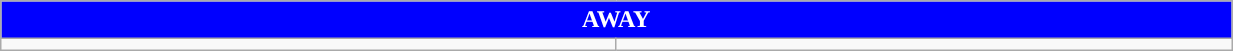<table class="wikitable collapsible collapsed" style="width:65%">
<tr>
<th colspan=6 ! style="color:white; background:blue">AWAY</th>
</tr>
<tr>
<td></td>
<td></td>
</tr>
</table>
